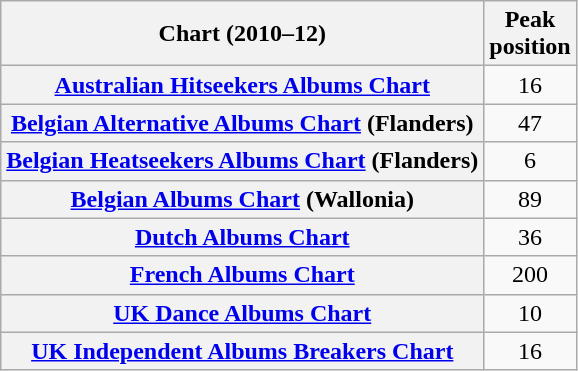<table class="wikitable sortable plainrowheaders" style="text-align:center">
<tr>
<th scope="col">Chart (2010–12)</th>
<th scope="col">Peak<br>position</th>
</tr>
<tr>
<th scope="row"><a href='#'>Australian Hitseekers Albums Chart</a></th>
<td>16</td>
</tr>
<tr>
<th scope="row"><a href='#'>Belgian Alternative Albums Chart</a> (Flanders)</th>
<td>47</td>
</tr>
<tr>
<th scope="row"><a href='#'>Belgian Heatseekers Albums Chart</a> (Flanders)</th>
<td>6</td>
</tr>
<tr>
<th scope="row"><a href='#'>Belgian Albums Chart</a> (Wallonia)</th>
<td>89</td>
</tr>
<tr>
<th scope="row"><a href='#'>Dutch Albums Chart</a></th>
<td>36</td>
</tr>
<tr>
<th scope="row"><a href='#'>French Albums Chart</a></th>
<td>200</td>
</tr>
<tr>
<th scope="row"><a href='#'>UK Dance Albums Chart</a></th>
<td>10</td>
</tr>
<tr>
<th scope="row"><a href='#'>UK Independent Albums Breakers Chart</a></th>
<td>16</td>
</tr>
</table>
